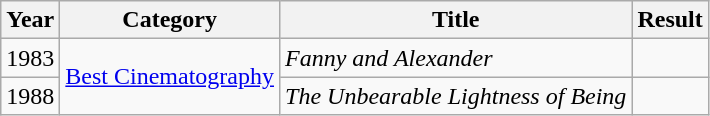<table class="wikitable">
<tr>
<th>Year</th>
<th>Category</th>
<th>Title</th>
<th>Result</th>
</tr>
<tr>
<td>1983</td>
<td rowspan=2><a href='#'>Best Cinematography</a></td>
<td><em>Fanny and Alexander</em></td>
<td></td>
</tr>
<tr>
<td>1988</td>
<td><em>The Unbearable Lightness of Being</em></td>
<td></td>
</tr>
</table>
